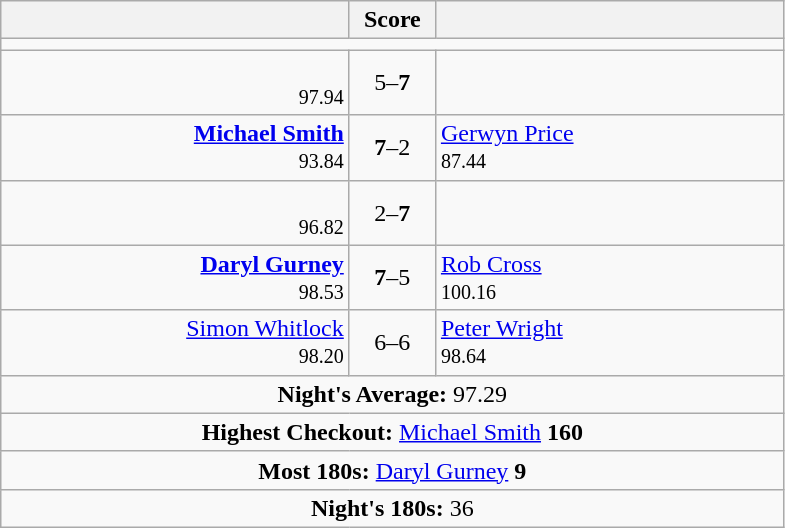<table class=wikitable style="text-align:center">
<tr>
<th width=225></th>
<th width=50>Score</th>
<th width=225></th>
</tr>
<tr align=center>
<td colspan="3"></td>
</tr>
<tr align=left>
<td align=right> <br><small><span>97.94</span></small></td>
<td align=center>5–<strong>7</strong></td>
<td></td>
</tr>
<tr align=left>
<td align=right><strong><a href='#'>Michael Smith</a></strong>  <br><small><span>93.84</span></small></td>
<td align=center><strong>7</strong>–2</td>
<td> <a href='#'>Gerwyn Price</a> <br><small><span>87.44</span></small></td>
</tr>
<tr align=left>
<td align=right> <br><small><span>96.82</span></small></td>
<td align=center>2–<strong>7</strong></td>
<td></td>
</tr>
<tr align=left>
<td align=right><strong><a href='#'>Daryl Gurney</a></strong>  <br><small><span>98.53</span></small></td>
<td align=center><strong>7</strong>–5</td>
<td> <a href='#'>Rob Cross</a> <br><small><span>100.16</span></small></td>
</tr>
<tr align=left>
<td align=right><a href='#'>Simon Whitlock</a>  <br><small><span>98.20</span></small></td>
<td align=center>6–6</td>
<td> <a href='#'>Peter Wright</a> <br><small><span>98.64</span></small></td>
</tr>
<tr align=center>
<td colspan="3"><strong>Night's Average:</strong> 97.29</td>
</tr>
<tr align=center>
<td colspan="3"><strong>Highest Checkout:</strong>  <a href='#'>Michael Smith</a> <strong>160</strong></td>
</tr>
<tr align=center>
<td colspan="3"><strong>Most 180s:</strong>  <a href='#'>Daryl Gurney</a> <strong>9</strong></td>
</tr>
<tr align=center>
<td colspan="3"><strong>Night's 180s:</strong> 36</td>
</tr>
</table>
